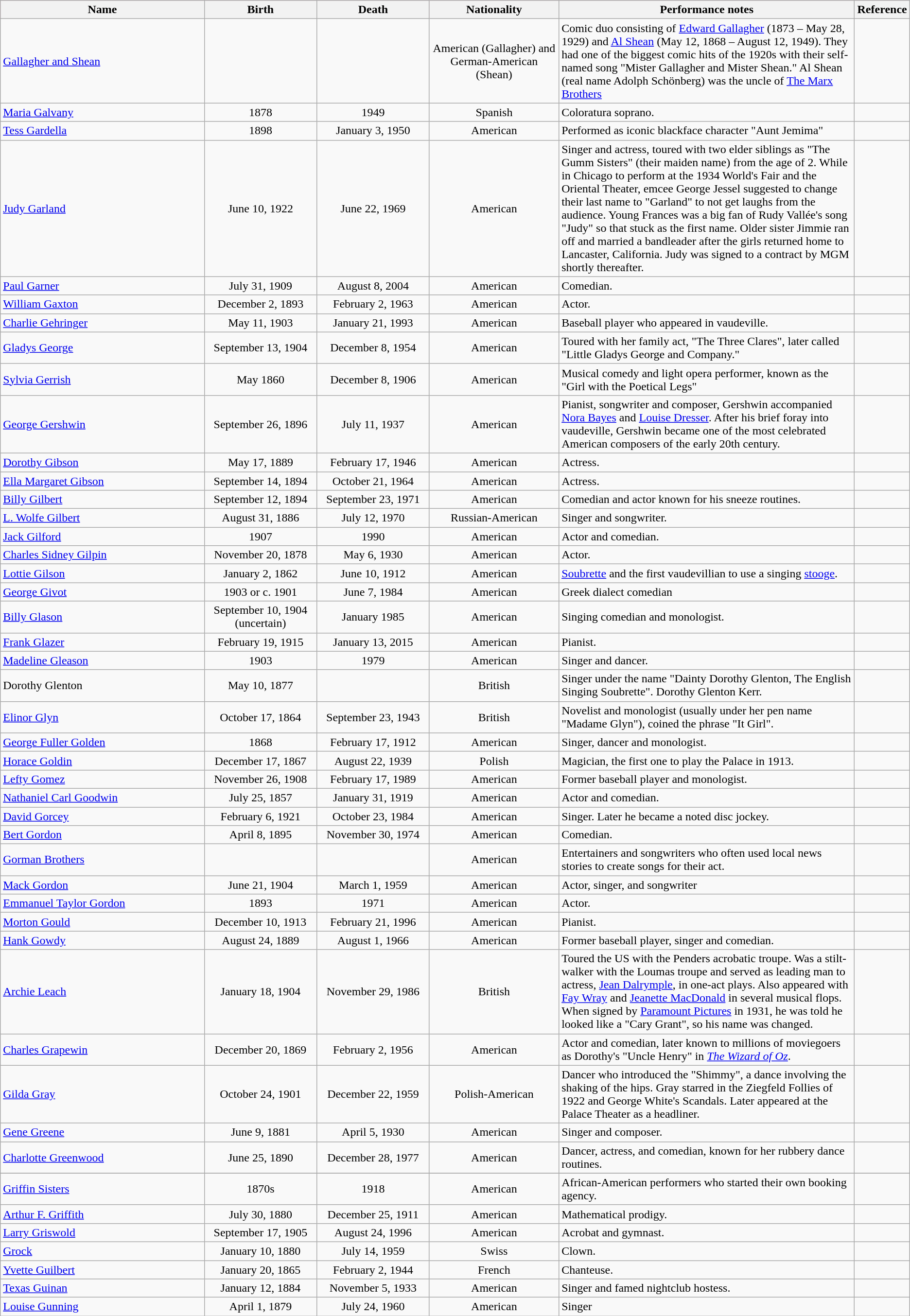<table class="wikitable sortable">
<tr style="background:pink;">
<th style="width:24%;">Name</th>
<th style="width:13%;">Birth</th>
<th style="width:13%;">Death</th>
<th style="width:15%;">Nationality</th>
<th style="width:35%;">Performance notes</th>
<th style="width:1%;">Reference</th>
</tr>
<tr>
<td><a href='#'>Gallagher and Shean</a></td>
<td style="text-align:center;"></td>
<td style="text-align:center;"></td>
<td style="text-align:center;">American (Gallagher) and German-American (Shean)</td>
<td>Comic duo consisting of <a href='#'>Edward Gallagher</a> (1873 – May 28, 1929) and <a href='#'>Al Shean</a> (May 12, 1868 – August 12, 1949). They had one of the biggest comic hits of the 1920s with their self-named song "Mister Gallagher and Mister Shean." Al Shean (real name Adolph Schönberg) was the uncle of <a href='#'>The Marx Brothers</a></td>
<td></td>
</tr>
<tr>
<td><a href='#'>Maria Galvany</a></td>
<td style="text-align:center;">1878</td>
<td style="text-align:center;">1949</td>
<td style="text-align:center;">Spanish</td>
<td>Coloratura soprano.</td>
<td></td>
</tr>
<tr>
<td><a href='#'>Tess Gardella</a></td>
<td style="text-align:center;">1898</td>
<td style="text-align:center;">January 3, 1950</td>
<td style="text-align:center;">American</td>
<td>Performed as iconic blackface character "Aunt Jemima"</td>
<td></td>
</tr>
<tr>
<td><a href='#'>Judy Garland</a></td>
<td style="text-align:center;">June 10, 1922</td>
<td style="text-align:center;">June 22, 1969</td>
<td style="text-align:center;">American</td>
<td>Singer and actress, toured with two elder siblings as "The Gumm Sisters" (their maiden name) from the age of 2. While in Chicago to perform at the 1934 World's Fair and the Oriental Theater, emcee George Jessel suggested to change their last name to "Garland" to not get laughs from the audience. Young Frances was a big fan of Rudy Vallée's song "Judy" so that stuck as the first name. Older sister Jimmie ran off and married a bandleader after the girls returned home to Lancaster, California. Judy was signed to a contract by MGM shortly thereafter.</td>
<td></td>
</tr>
<tr>
<td><a href='#'>Paul Garner</a></td>
<td style="text-align:center;">July 31, 1909</td>
<td style="text-align:center;">August 8, 2004</td>
<td style="text-align:center;">American</td>
<td>Comedian.</td>
<td></td>
</tr>
<tr>
<td><a href='#'>William Gaxton</a></td>
<td style="text-align:center;">December 2, 1893</td>
<td style="text-align:center;">February 2, 1963</td>
<td style="text-align:center;">American</td>
<td>Actor.</td>
<td></td>
</tr>
<tr>
<td><a href='#'>Charlie Gehringer</a></td>
<td style="text-align:center;">May 11, 1903</td>
<td style="text-align:center;">January 21, 1993</td>
<td style="text-align:center;">American</td>
<td>Baseball player who appeared in vaudeville.</td>
<td></td>
</tr>
<tr>
<td><a href='#'>Gladys George</a></td>
<td style="text-align:center;">September 13, 1904</td>
<td style="text-align:center;">December 8, 1954</td>
<td style="text-align:center;">American</td>
<td>Toured with her family act, "The Three Clares", later called "Little Gladys George and Company."</td>
<td></td>
</tr>
<tr>
<td><a href='#'>Sylvia Gerrish</a></td>
<td style="text-align:center;">May 1860</td>
<td style="text-align:center;">December 8, 1906</td>
<td style="text-align:center;">American</td>
<td>Musical comedy and light opera performer, known as the "Girl with the Poetical Legs"</td>
<td></td>
</tr>
<tr>
<td><a href='#'>George Gershwin</a></td>
<td style="text-align:center;">September 26, 1896</td>
<td style="text-align:center;">July 11, 1937</td>
<td style="text-align:center;">American</td>
<td>Pianist, songwriter and composer, Gershwin accompanied <a href='#'>Nora Bayes</a> and <a href='#'>Louise Dresser</a>. After his brief foray into vaudeville, Gershwin became one of the most celebrated American composers of the early 20th century.</td>
<td></td>
</tr>
<tr>
<td><a href='#'>Dorothy Gibson</a></td>
<td style="text-align:center;">May 17, 1889</td>
<td style="text-align:center;">February 17, 1946</td>
<td style="text-align:center;">American</td>
<td>Actress.</td>
<td></td>
</tr>
<tr>
<td><a href='#'>Ella Margaret Gibson</a></td>
<td style="text-align:center;">September 14, 1894</td>
<td style="text-align:center;">October 21, 1964</td>
<td style="text-align:center;">American</td>
<td>Actress.</td>
<td></td>
</tr>
<tr>
<td><a href='#'>Billy Gilbert</a></td>
<td style="text-align:center;">September 12, 1894</td>
<td style="text-align:center;">September 23, 1971</td>
<td style="text-align:center;">American</td>
<td>Comedian and actor known for his sneeze routines.</td>
<td></td>
</tr>
<tr>
<td><a href='#'>L. Wolfe Gilbert</a></td>
<td style="text-align:center;">August 31, 1886</td>
<td style="text-align:center;">July 12, 1970</td>
<td style="text-align:center;">Russian-American</td>
<td>Singer and songwriter.</td>
<td></td>
</tr>
<tr>
<td><a href='#'>Jack Gilford</a></td>
<td style="text-align:center;">1907</td>
<td style="text-align:center;">1990</td>
<td style="text-align:center;">American</td>
<td>Actor and comedian.</td>
<td></td>
</tr>
<tr>
<td><a href='#'>Charles Sidney Gilpin</a></td>
<td style="text-align:center;">November 20, 1878</td>
<td style="text-align:center;">May 6, 1930</td>
<td style="text-align:center;">American</td>
<td>Actor.</td>
<td></td>
</tr>
<tr>
<td><a href='#'>Lottie Gilson</a></td>
<td style="text-align:center;">January 2, 1862</td>
<td style="text-align:center;">June 10, 1912</td>
<td style="text-align:center;">American</td>
<td><a href='#'>Soubrette</a> and the first vaudevillian to use a singing <a href='#'>stooge</a>.</td>
<td></td>
</tr>
<tr>
<td><a href='#'>George Givot</a></td>
<td style="text-align:center;">1903 or c. 1901</td>
<td style="text-align:center;">June 7, 1984</td>
<td style="text-align:center;">American</td>
<td>Greek dialect comedian</td>
<td></td>
</tr>
<tr>
<td><a href='#'>Billy Glason</a></td>
<td style="text-align:center;">September 10, 1904 (uncertain)</td>
<td style="text-align:center;">January 1985</td>
<td style="text-align:center;">American</td>
<td>Singing comedian and monologist.</td>
<td></td>
</tr>
<tr>
<td><a href='#'>Frank Glazer</a></td>
<td style="text-align:center;">February 19, 1915</td>
<td style="text-align:center;">January 13, 2015</td>
<td style="text-align:center;">American</td>
<td>Pianist.</td>
<td></td>
</tr>
<tr>
<td><a href='#'>Madeline Gleason</a></td>
<td style="text-align:center;">1903</td>
<td style="text-align:center;">1979</td>
<td style="text-align:center;">American</td>
<td>Singer and dancer.</td>
<td></td>
</tr>
<tr>
<td>Dorothy Glenton</td>
<td style="text-align:center;">May 10, 1877</td>
<td></td>
<td style="text-align:center;">British</td>
<td>Singer under the name "Dainty Dorothy Glenton, The English Singing Soubrette". Dorothy Glenton Kerr.</td>
<td></td>
</tr>
<tr>
<td><a href='#'>Elinor Glyn</a></td>
<td style="text-align:center;">October 17, 1864</td>
<td style="text-align:center;">September 23, 1943</td>
<td style="text-align:center;">British</td>
<td>Novelist and monologist (usually under her pen name "Madame Glyn"), coined the phrase "It Girl".</td>
<td></td>
</tr>
<tr>
<td><a href='#'>George Fuller Golden</a></td>
<td style="text-align:center;">1868</td>
<td style="text-align:center;">February 17, 1912</td>
<td style="text-align:center;">American</td>
<td>Singer, dancer and monologist.</td>
<td></td>
</tr>
<tr>
<td><a href='#'>Horace Goldin</a></td>
<td style="text-align:center;">December 17, 1867</td>
<td style="text-align:center;">August 22, 1939</td>
<td style="text-align:center;">Polish</td>
<td>Magician, the first one to play the Palace in 1913.</td>
<td></td>
</tr>
<tr>
<td><a href='#'>Lefty Gomez</a></td>
<td style="text-align:center;">November 26, 1908</td>
<td style="text-align:center;">February 17, 1989</td>
<td style="text-align:center;">American</td>
<td>Former baseball player and monologist.</td>
<td></td>
</tr>
<tr>
<td><a href='#'>Nathaniel Carl Goodwin</a></td>
<td style="text-align:center;">July 25, 1857</td>
<td style="text-align:center;">January 31, 1919</td>
<td style="text-align:center;">American</td>
<td>Actor and comedian.</td>
<td></td>
</tr>
<tr>
<td><a href='#'>David Gorcey</a></td>
<td style="text-align:center;">February 6, 1921</td>
<td style="text-align:center;">October 23, 1984</td>
<td style="text-align:center;">American</td>
<td>Singer. Later he became a noted disc jockey.</td>
<td></td>
</tr>
<tr>
<td><a href='#'>Bert Gordon</a></td>
<td style="text-align:center;">April 8, 1895</td>
<td style="text-align:center;">November 30, 1974</td>
<td style="text-align:center;">American</td>
<td>Comedian.</td>
<td></td>
</tr>
<tr>
<td><a href='#'>Gorman Brothers</a></td>
<td style="text-align:center;"></td>
<td style="text-align:center;"></td>
<td style="text-align:center;">American</td>
<td>Entertainers and songwriters who often used local news stories to create songs for their act.</td>
<td></td>
</tr>
<tr>
<td><a href='#'>Mack Gordon</a></td>
<td style="text-align:center;">June 21, 1904</td>
<td style="text-align:center;">March 1, 1959</td>
<td style="text-align:center;">American</td>
<td>Actor, singer, and songwriter</td>
<td></td>
</tr>
<tr>
<td><a href='#'>Emmanuel Taylor Gordon</a></td>
<td style="text-align:center;">1893</td>
<td style="text-align:center;">1971</td>
<td style="text-align:center;">American</td>
<td>Actor.</td>
<td></td>
</tr>
<tr>
<td><a href='#'>Morton Gould</a></td>
<td style="text-align:center;">December 10, 1913</td>
<td style="text-align:center;">February 21, 1996</td>
<td style="text-align:center;">American</td>
<td>Pianist.</td>
<td></td>
</tr>
<tr>
<td><a href='#'>Hank Gowdy</a></td>
<td style="text-align:center;">August 24, 1889</td>
<td style="text-align:center;">August 1, 1966</td>
<td style="text-align:center;">American</td>
<td>Former baseball player, singer and comedian.</td>
<td></td>
</tr>
<tr>
<td><a href='#'>Archie Leach</a></td>
<td style="text-align:center;">January 18, 1904</td>
<td style="text-align:center;">November 29, 1986</td>
<td style="text-align:center;">British</td>
<td>Toured the US with the Penders acrobatic troupe. Was a stilt-walker with the Loumas troupe and served as leading man to actress, <a href='#'>Jean Dalrymple</a>, in one-act plays. Also appeared with <a href='#'>Fay Wray</a> and <a href='#'>Jeanette MacDonald</a> in several musical flops. When signed by <a href='#'>Paramount Pictures</a> in 1931, he was told he looked like a "Cary Grant", so his name was changed.</td>
<td></td>
</tr>
<tr>
<td><a href='#'>Charles Grapewin</a></td>
<td style="text-align:center;">December 20, 1869</td>
<td style="text-align:center;">February 2, 1956</td>
<td style="text-align:center;">American</td>
<td>Actor and comedian, later known to millions of moviegoers as Dorothy's "Uncle Henry" in <em><a href='#'>The Wizard of Oz</a></em>.</td>
<td></td>
</tr>
<tr>
<td><a href='#'>Gilda Gray</a></td>
<td style="text-align:center;">October 24, 1901</td>
<td style="text-align:center;">December 22, 1959</td>
<td style="text-align:center;">Polish-American</td>
<td>Dancer who introduced the "Shimmy", a dance involving the shaking of the hips. Gray starred in the Ziegfeld Follies of 1922 and George White's Scandals. Later appeared at the Palace Theater as a headliner.</td>
<td></td>
</tr>
<tr>
<td><a href='#'>Gene Greene</a></td>
<td style="text-align:center;">June 9, 1881</td>
<td style="text-align:center;">April 5, 1930</td>
<td style="text-align:center;">American</td>
<td>Singer and composer.</td>
<td></td>
</tr>
<tr>
<td><a href='#'>Charlotte Greenwood</a></td>
<td style="text-align:center;">June 25, 1890</td>
<td style="text-align:center;">December 28, 1977</td>
<td style="text-align:center;">American</td>
<td>Dancer, actress, and comedian, known for her rubbery dance routines.</td>
<td></td>
</tr>
<tr>
</tr>
<tr>
<td><a href='#'>Griffin Sisters</a></td>
<td style="text-align:center;">1870s</td>
<td style="text-align:center;">1918</td>
<td style="text-align:center;">American</td>
<td>African-American performers who started their own booking agency.</td>
<td></td>
</tr>
<tr>
<td><a href='#'>Arthur F. Griffith</a></td>
<td style="text-align:center;">July 30, 1880</td>
<td style="text-align:center;">December 25, 1911</td>
<td style="text-align:center;">American</td>
<td>Mathematical prodigy.</td>
<td></td>
</tr>
<tr>
<td><a href='#'>Larry Griswold</a></td>
<td style="text-align:center;">September 17, 1905</td>
<td style="text-align:center;">August 24, 1996</td>
<td style="text-align:center;">American</td>
<td>Acrobat and gymnast.</td>
<td></td>
</tr>
<tr>
<td><a href='#'>Grock</a></td>
<td style="text-align:center;">January 10, 1880</td>
<td style="text-align:center;">July 14, 1959</td>
<td style="text-align:center;">Swiss</td>
<td>Clown.</td>
<td></td>
</tr>
<tr>
<td><a href='#'>Yvette Guilbert</a></td>
<td style="text-align:center;">January 20, 1865</td>
<td style="text-align:center;">February 2, 1944</td>
<td style="text-align:center;">French</td>
<td>Chanteuse.</td>
<td></td>
</tr>
<tr>
<td><a href='#'>Texas Guinan</a></td>
<td style="text-align:center;">January 12, 1884</td>
<td style="text-align:center;">November 5, 1933</td>
<td style="text-align:center;">American</td>
<td>Singer and famed nightclub hostess.</td>
<td></td>
</tr>
<tr>
<td><a href='#'>Louise Gunning</a></td>
<td style="text-align:center;">April 1, 1879</td>
<td style="text-align:center;">July 24, 1960</td>
<td style="text-align:center;">American</td>
<td>Singer</td>
<td></td>
</tr>
</table>
